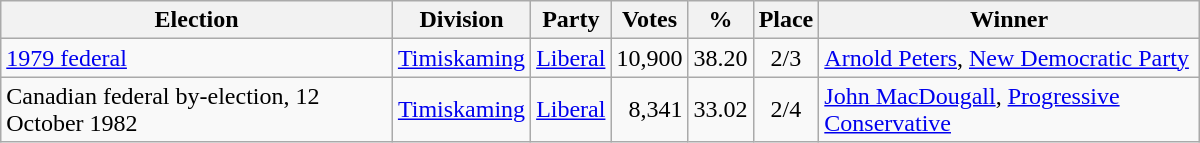<table class="wikitable" width="800">
<tr>
<th align="left">Election</th>
<th align="left">Division</th>
<th align="left">Party</th>
<th align="right">Votes</th>
<th align="right">%</th>
<th align="center">Place</th>
<th align="center">Winner</th>
</tr>
<tr>
<td align="left"><a href='#'>1979 federal</a></td>
<td align="left"><a href='#'>Timiskaming</a></td>
<td align="left"><a href='#'>Liberal</a></td>
<td align="right">10,900</td>
<td align="right">38.20</td>
<td align="center">2/3</td>
<td align="left"><a href='#'>Arnold Peters</a>, <a href='#'>New Democratic Party</a></td>
</tr>
<tr>
<td align="left">Canadian federal by-election, 12 October 1982</td>
<td align="left"><a href='#'>Timiskaming</a></td>
<td align="left"><a href='#'>Liberal</a></td>
<td align="right">8,341</td>
<td align="right">33.02</td>
<td align="center">2/4</td>
<td align="left"><a href='#'>John MacDougall</a>, <a href='#'>Progressive Conservative</a></td>
</tr>
</table>
